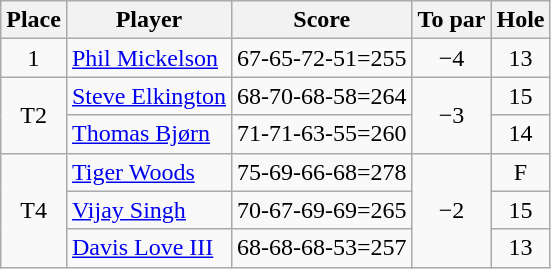<table class="wikitable">
<tr>
<th>Place</th>
<th>Player</th>
<th>Score</th>
<th>To par</th>
<th>Hole</th>
</tr>
<tr>
<td align=center>1</td>
<td> <a href='#'>Phil Mickelson</a></td>
<td>67-65-72-51=255</td>
<td align=center>−4</td>
<td align=center>13</td>
</tr>
<tr>
<td rowspan="2" style="text-align:center;">T2</td>
<td> <a href='#'>Steve Elkington</a></td>
<td>68-70-68-58=264</td>
<td rowspan="2" style="text-align:center;">−3</td>
<td align=center>15</td>
</tr>
<tr>
<td> <a href='#'>Thomas Bjørn</a></td>
<td>71-71-63-55=260</td>
<td align=center>14</td>
</tr>
<tr>
<td rowspan="3" style="text-align:center;">T4</td>
<td> <a href='#'>Tiger Woods</a></td>
<td>75-69-66-68=278</td>
<td rowspan="3" style="text-align:center;">−2</td>
<td align=center>F</td>
</tr>
<tr>
<td> <a href='#'>Vijay Singh</a></td>
<td>70-67-69-69=265</td>
<td align=center>15</td>
</tr>
<tr>
<td> <a href='#'>Davis Love III</a></td>
<td>68-68-68-53=257</td>
<td align=center>13</td>
</tr>
</table>
